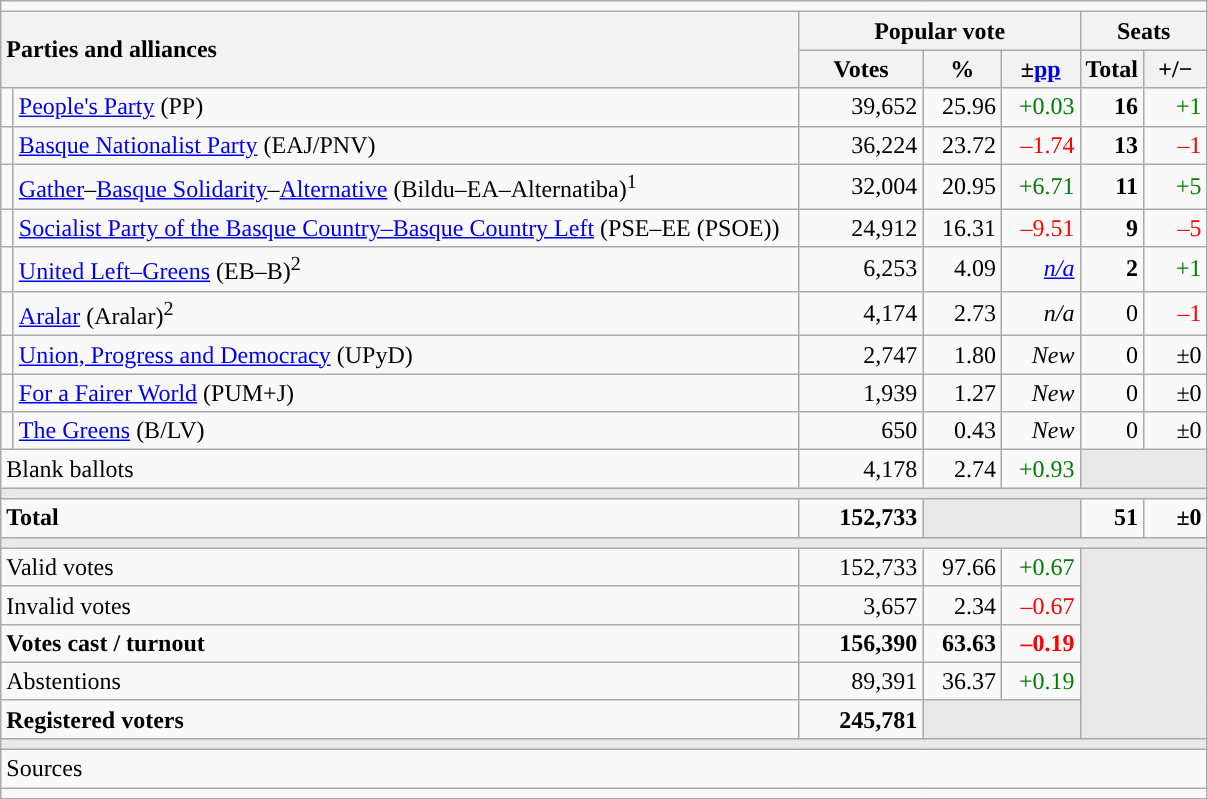<table class="wikitable" style="text-align:right;">
<tr>
<td colspan="7"></td>
</tr>
<tr>
<th style="text-align:left;" rowspan="2" colspan="2" width="525">Parties and alliances</th>
<th colspan="3">Popular vote</th>
<th colspan="2">Seats</th>
</tr>
<tr>
<th width="75">Votes</th>
<th width="45">%</th>
<th width="45">±<a href='#'>pp</a></th>
<th width="35">Total</th>
<th width="35">+/−</th>
</tr>
<tr>
<td width="1" style="color:inherit;background:"></td>
<td align="left"><a href='#'>People's Party</a> (PP)</td>
<td>39,652</td>
<td>25.96</td>
<td style="color:green;">+0.03</td>
<td><strong>16</strong></td>
<td style="color:green;">+1</td>
</tr>
<tr>
<td style="color:inherit;background:"></td>
<td align="left"><a href='#'>Basque Nationalist Party</a> (EAJ/PNV)</td>
<td>36,224</td>
<td>23.72</td>
<td style="color:red;">–1.74</td>
<td><strong>13</strong></td>
<td style="color:red;">–1</td>
</tr>
<tr>
<td style="color:inherit;background:"></td>
<td align="left"><a href='#'>Gather</a>–<a href='#'>Basque Solidarity</a>–<a href='#'>Alternative</a> (Bildu–EA–Alternatiba)<sup>1</sup></td>
<td>32,004</td>
<td>20.95</td>
<td style="color:green;">+6.71</td>
<td><strong>11</strong></td>
<td style="color:green;">+5</td>
</tr>
<tr>
<td style="color:inherit;background:"></td>
<td align="left"><a href='#'>Socialist Party of the Basque Country–Basque Country Left</a> (PSE–EE (PSOE))</td>
<td>24,912</td>
<td>16.31</td>
<td style="color:red;">–9.51</td>
<td><strong>9</strong></td>
<td style="color:red;">–5</td>
</tr>
<tr>
<td style="color:inherit;background:"></td>
<td align="left"><a href='#'>United Left–Greens</a> (EB–B)<sup>2</sup></td>
<td>6,253</td>
<td>4.09</td>
<td><em><a href='#'>n/a</a></em></td>
<td><strong>2</strong></td>
<td style="color:green;">+1</td>
</tr>
<tr>
<td style="color:inherit;background:"></td>
<td align="left"><a href='#'>Aralar</a> (Aralar)<sup>2</sup></td>
<td>4,174</td>
<td>2.73</td>
<td><em>n/a</em></td>
<td>0</td>
<td style="color:red;">–1</td>
</tr>
<tr>
<td style="color:inherit;background:"></td>
<td align="left"><a href='#'>Union, Progress and Democracy</a> (UPyD)</td>
<td>2,747</td>
<td>1.80</td>
<td><em>New</em></td>
<td>0</td>
<td>±0</td>
</tr>
<tr>
<td style="color:inherit;background:"></td>
<td align="left"><a href='#'>For a Fairer World</a> (PUM+J)</td>
<td>1,939</td>
<td>1.27</td>
<td><em>New</em></td>
<td>0</td>
<td>±0</td>
</tr>
<tr>
<td style="color:inherit;background:"></td>
<td align="left"><a href='#'>The Greens</a> (B/LV)</td>
<td>650</td>
<td>0.43</td>
<td><em>New</em></td>
<td>0</td>
<td>±0</td>
</tr>
<tr>
<td align="left" colspan="2">Blank ballots</td>
<td>4,178</td>
<td>2.74</td>
<td style="color:green;">+0.93</td>
<td bgcolor="#E9E9E9" colspan="2"></td>
</tr>
<tr>
<td colspan="7" bgcolor="#E9E9E9"></td>
</tr>
<tr style="font-weight:bold;">
<td align="left" colspan="2">Total</td>
<td>152,733</td>
<td bgcolor="#E9E9E9" colspan="2"></td>
<td>51</td>
<td>±0</td>
</tr>
<tr>
<td colspan="7" bgcolor="#E9E9E9"></td>
</tr>
<tr>
<td align="left" colspan="2">Valid votes</td>
<td>152,733</td>
<td>97.66</td>
<td style="color:green;">+0.67</td>
<td bgcolor="#E9E9E9" colspan="2" rowspan="5"></td>
</tr>
<tr>
<td align="left" colspan="2">Invalid votes</td>
<td>3,657</td>
<td>2.34</td>
<td style="color:red;">–0.67</td>
</tr>
<tr style="font-weight:bold;">
<td align="left" colspan="2">Votes cast / turnout</td>
<td>156,390</td>
<td>63.63</td>
<td style="color:red;">–0.19</td>
</tr>
<tr>
<td align="left" colspan="2">Abstentions</td>
<td>89,391</td>
<td>36.37</td>
<td style="color:green;">+0.19</td>
</tr>
<tr style="font-weight:bold;">
<td align="left" colspan="2">Registered voters</td>
<td>245,781</td>
<td bgcolor="#E9E9E9" colspan="2"></td>
</tr>
<tr>
<td colspan="7" bgcolor="#E9E9E9"></td>
</tr>
<tr>
<td align="left" colspan="7">Sources</td>
</tr>
<tr>
<td colspan="7" style="text-align:left; max-width:790px;"></td>
</tr>
</table>
